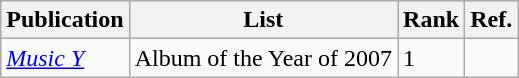<table class="wikitable">
<tr>
<th>Publication</th>
<th>List</th>
<th>Rank</th>
<th>Ref.</th>
</tr>
<tr>
<td><em><a href='#'>Music Y</a></em></td>
<td>Album of the Year of 2007</td>
<td>1</td>
<td></td>
</tr>
</table>
